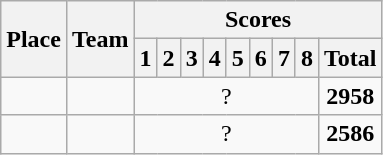<table class=wikitable style="text-align:center">
<tr>
<th rowspan=2>Place</th>
<th rowspan=2>Team</th>
<th colspan=9>Scores</th>
</tr>
<tr>
<th>1</th>
<th>2</th>
<th>3</th>
<th>4</th>
<th>5</th>
<th>6</th>
<th>7</th>
<th>8</th>
<th>Total</th>
</tr>
<tr>
<td></td>
<td align=left></td>
<td colspan=8>?</td>
<td><strong>2958</strong></td>
</tr>
<tr>
<td></td>
<td align=left></td>
<td colspan=8>?</td>
<td><strong>2586</strong></td>
</tr>
</table>
